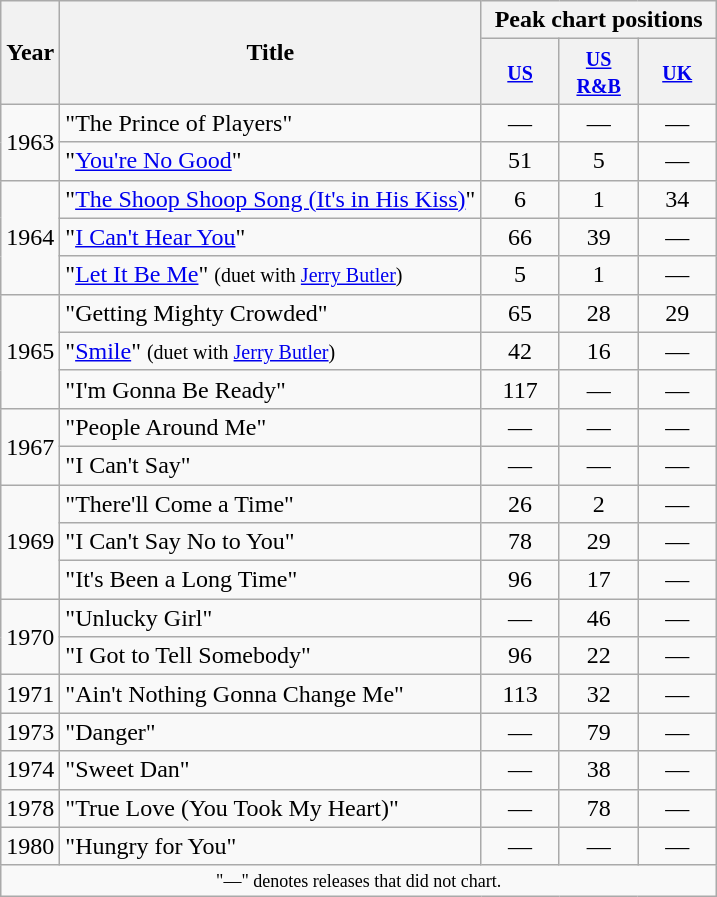<table class="wikitable">
<tr>
<th rowspan="2">Year</th>
<th rowspan="2">Title</th>
<th colspan="4">Peak chart positions</th>
</tr>
<tr>
<th style="width:45px;"><small><a href='#'>US</a></small><br></th>
<th style="width:45px;"><small><a href='#'>US R&B</a></small><br></th>
<th style="width:45px;"><small><a href='#'>UK</a></small><br></th>
</tr>
<tr>
<td rowspan="2">1963</td>
<td>"The Prince of Players"</td>
<td align=center>—</td>
<td align=center>—</td>
<td align=center>—</td>
</tr>
<tr>
<td>"<a href='#'>You're No Good</a>"</td>
<td align=center>51</td>
<td align=center>5</td>
<td align=center>—</td>
</tr>
<tr>
<td rowspan="3">1964</td>
<td>"<a href='#'>The Shoop Shoop Song (It's in His Kiss)</a>"</td>
<td align=center>6</td>
<td align=center>1</td>
<td align=center>34</td>
</tr>
<tr>
<td>"<a href='#'>I Can't Hear You</a>"</td>
<td align=center>66</td>
<td align=center>39</td>
<td align=center>—</td>
</tr>
<tr>
<td>"<a href='#'>Let It Be Me</a>" <small>(duet with <a href='#'>Jerry Butler</a>)</small></td>
<td align=center>5</td>
<td align=center>1</td>
<td align=center>—</td>
</tr>
<tr>
<td rowspan="3">1965</td>
<td>"Getting Mighty Crowded"</td>
<td align=center>65</td>
<td align=center>28</td>
<td align=center>29</td>
</tr>
<tr>
<td>"<a href='#'>Smile</a>" <small>(duet with <a href='#'>Jerry Butler</a>)</small></td>
<td align=center>42</td>
<td align=center>16</td>
<td align=center>—</td>
</tr>
<tr>
<td>"I'm Gonna Be Ready"</td>
<td align=center>117</td>
<td align=center>—</td>
<td align=center>—</td>
</tr>
<tr>
<td rowspan="2">1967</td>
<td>"People Around Me"</td>
<td align=center>—</td>
<td align=center>—</td>
<td align=center>—</td>
</tr>
<tr>
<td>"I Can't Say"</td>
<td align=center>—</td>
<td align=center>—</td>
<td align=center>—</td>
</tr>
<tr>
<td rowspan="3">1969</td>
<td>"There'll Come a Time"</td>
<td align=center>26</td>
<td align=center>2</td>
<td align=center>—</td>
</tr>
<tr>
<td>"I Can't Say No to You"</td>
<td align=center>78</td>
<td align=center>29</td>
<td align=center>—</td>
</tr>
<tr>
<td>"It's Been a Long Time"</td>
<td align=center>96</td>
<td align=center>17</td>
<td align=center>—</td>
</tr>
<tr>
<td rowspan="2">1970</td>
<td>"Unlucky Girl"</td>
<td align=center>—</td>
<td align=center>46</td>
<td align=center>—</td>
</tr>
<tr>
<td>"I Got to Tell Somebody"</td>
<td align=center>96</td>
<td align=center>22</td>
<td align=center>—</td>
</tr>
<tr>
<td>1971</td>
<td>"Ain't Nothing Gonna Change Me"</td>
<td align=center>113</td>
<td align=center>32</td>
<td align=center>—</td>
</tr>
<tr>
<td>1973</td>
<td>"Danger"</td>
<td align=center>—</td>
<td align=center>79</td>
<td align=center>—</td>
</tr>
<tr>
<td>1974</td>
<td>"Sweet Dan"</td>
<td align=center>—</td>
<td align=center>38</td>
<td align=center>—</td>
</tr>
<tr>
<td>1978</td>
<td>"True Love (You Took My Heart)"</td>
<td align=center>—</td>
<td align=center>78</td>
<td align=center>—</td>
</tr>
<tr>
<td>1980</td>
<td>"Hungry for You"</td>
<td align=center>—</td>
<td align=center>—</td>
<td align=center>—</td>
</tr>
<tr>
<td colspan="6" style="text-align:center; font-size:9pt;">"—" denotes releases that did not chart.</td>
</tr>
</table>
